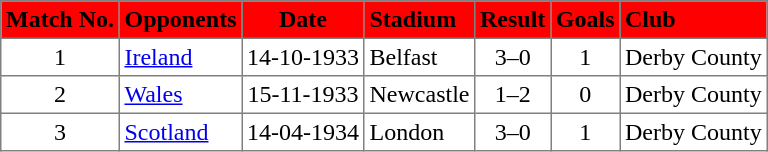<table border=1 cellpadding=3 style="border-collapse: collapse;">
<tr align=center style=background:#efefef>
</tr>
<tr ---- bgcolor="#FF0000" align="center">
<th>Match No.</th>
<th>Opponents</th>
<th>Date</th>
<td align=left><strong>Stadium</strong></td>
<th>Result</th>
<th>Goals</th>
<td align=left><strong>Club</strong></td>
</tr>
<tr ---- bgcolor=>
<td align=center>1</td>
<td><a href='#'>Ireland</a></td>
<td align=center>14-10-1933</td>
<td>Belfast</td>
<td align=center>3–0</td>
<td align=center>1</td>
<td align=left>Derby County</td>
</tr>
<tr ---- bgcolor=>
<td align=center>2</td>
<td><a href='#'>Wales</a></td>
<td align=center>15-11-1933</td>
<td>Newcastle</td>
<td align=center>1–2</td>
<td align=center>0</td>
<td align=left>Derby County</td>
</tr>
<tr ---- bgcolor=>
<td align=center>3</td>
<td><a href='#'>Scotland</a></td>
<td align=center>14-04-1934</td>
<td>London</td>
<td align=center>3–0</td>
<td align=center>1</td>
<td align=left>Derby County</td>
</tr>
</table>
